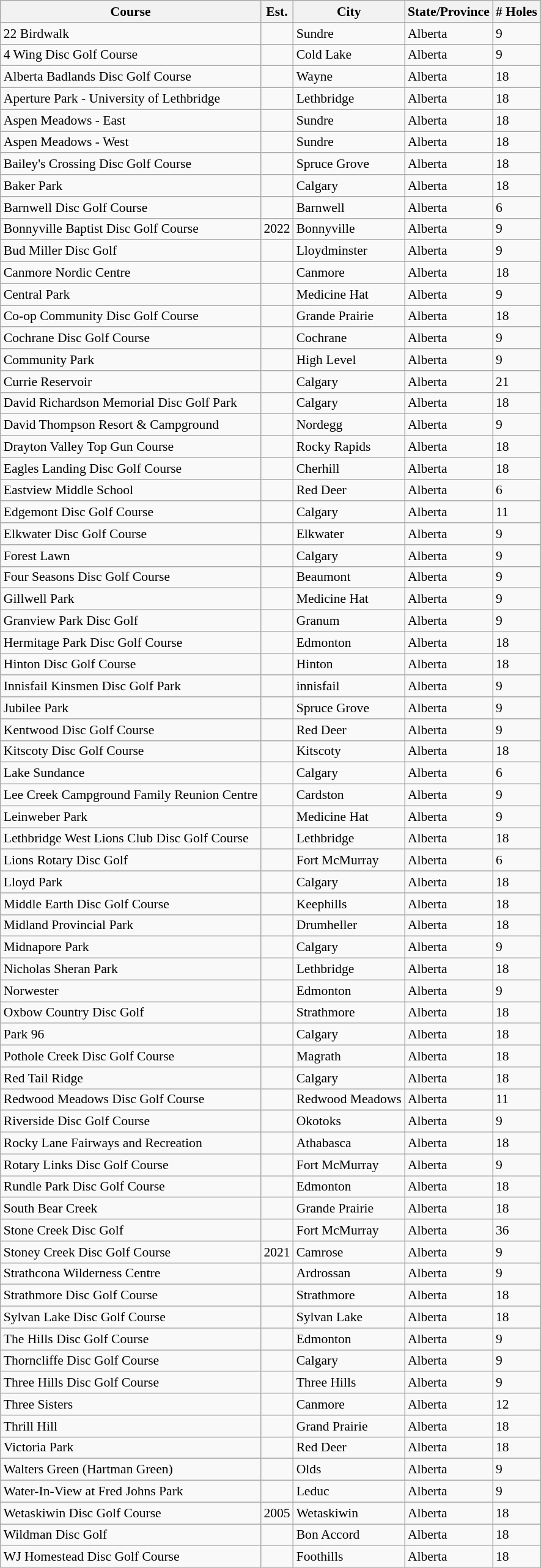<table class="wikitable sortable" style="font-size: 90%">
<tr>
<th>Course</th>
<th>Est.</th>
<th>City</th>
<th>State/Province</th>
<th># Holes</th>
</tr>
<tr>
<td>22 Birdwalk</td>
<td></td>
<td>Sundre</td>
<td>Alberta</td>
<td>9</td>
</tr>
<tr>
<td>4 Wing Disc Golf Course</td>
<td></td>
<td>Cold Lake</td>
<td>Alberta</td>
<td>9</td>
</tr>
<tr>
<td>Alberta Badlands Disc Golf Course</td>
<td></td>
<td>Wayne</td>
<td>Alberta</td>
<td>18</td>
</tr>
<tr>
<td>Aperture Park - University of Lethbridge</td>
<td></td>
<td>Lethbridge</td>
<td>Alberta</td>
<td>18</td>
</tr>
<tr>
<td>Aspen Meadows - East</td>
<td></td>
<td>Sundre</td>
<td>Alberta</td>
<td>18</td>
</tr>
<tr>
<td>Aspen Meadows - West</td>
<td></td>
<td>Sundre</td>
<td>Alberta</td>
<td>18</td>
</tr>
<tr>
<td>Bailey's Crossing Disc Golf Course</td>
<td></td>
<td>Spruce Grove</td>
<td>Alberta</td>
<td>18</td>
</tr>
<tr>
<td>Baker Park</td>
<td></td>
<td>Calgary</td>
<td>Alberta</td>
<td>18</td>
</tr>
<tr>
<td>Barnwell Disc Golf Course</td>
<td></td>
<td>Barnwell</td>
<td>Alberta</td>
<td>6</td>
</tr>
<tr>
<td>Bonnyville Baptist Disc Golf Course</td>
<td>2022</td>
<td>Bonnyville</td>
<td>Alberta</td>
<td>9</td>
</tr>
<tr>
<td>Bud Miller Disc Golf</td>
<td></td>
<td>Lloydminster</td>
<td>Alberta</td>
<td>9</td>
</tr>
<tr>
<td>Canmore Nordic Centre</td>
<td></td>
<td>Canmore</td>
<td>Alberta</td>
<td>18</td>
</tr>
<tr>
<td>Central Park</td>
<td></td>
<td>Medicine Hat</td>
<td>Alberta</td>
<td>9</td>
</tr>
<tr>
<td>Co-op Community Disc Golf Course</td>
<td></td>
<td>Grande Prairie</td>
<td>Alberta</td>
<td>18</td>
</tr>
<tr>
<td>Cochrane Disc Golf Course</td>
<td></td>
<td>Cochrane</td>
<td>Alberta</td>
<td>9</td>
</tr>
<tr>
<td>Community Park</td>
<td></td>
<td>High Level</td>
<td>Alberta</td>
<td>9</td>
</tr>
<tr>
<td>Currie Reservoir</td>
<td></td>
<td>Calgary</td>
<td>Alberta</td>
<td>21</td>
</tr>
<tr>
<td>David Richardson Memorial Disc Golf Park</td>
<td></td>
<td>Calgary</td>
<td>Alberta</td>
<td>18</td>
</tr>
<tr>
<td>David Thompson Resort & Campground</td>
<td></td>
<td>Nordegg</td>
<td>Alberta</td>
<td>9</td>
</tr>
<tr>
<td>Drayton Valley Top Gun Course</td>
<td></td>
<td>Rocky Rapids</td>
<td>Alberta</td>
<td>18</td>
</tr>
<tr>
<td>Eagles Landing Disc Golf Course</td>
<td></td>
<td>Cherhill</td>
<td>Alberta</td>
<td>18</td>
</tr>
<tr>
<td>Eastview Middle School</td>
<td></td>
<td>Red Deer</td>
<td>Alberta</td>
<td>6</td>
</tr>
<tr>
<td>Edgemont Disc Golf Course</td>
<td></td>
<td>Calgary</td>
<td>Alberta</td>
<td>11</td>
</tr>
<tr>
<td>Elkwater Disc Golf Course</td>
<td></td>
<td>Elkwater</td>
<td>Alberta</td>
<td>9</td>
</tr>
<tr>
<td>Forest Lawn</td>
<td></td>
<td>Calgary</td>
<td>Alberta</td>
<td>9</td>
</tr>
<tr>
<td>Four Seasons Disc Golf Course</td>
<td></td>
<td>Beaumont</td>
<td>Alberta</td>
<td>9</td>
</tr>
<tr>
<td>Gillwell Park</td>
<td></td>
<td>Medicine Hat</td>
<td>Alberta</td>
<td>9</td>
</tr>
<tr>
<td>Granview Park Disc Golf</td>
<td></td>
<td>Granum</td>
<td>Alberta</td>
<td>9</td>
</tr>
<tr>
<td>Hermitage Park Disc Golf Course</td>
<td></td>
<td>Edmonton</td>
<td>Alberta</td>
<td>18</td>
</tr>
<tr>
<td>Hinton Disc Golf Course</td>
<td></td>
<td>Hinton</td>
<td>Alberta</td>
<td>18</td>
</tr>
<tr>
<td>Innisfail Kinsmen Disc Golf Park</td>
<td></td>
<td>innisfail</td>
<td>Alberta</td>
<td>9</td>
</tr>
<tr>
<td>Jubilee Park</td>
<td></td>
<td>Spruce Grove</td>
<td>Alberta</td>
<td>9</td>
</tr>
<tr>
<td>Kentwood Disc Golf Course</td>
<td></td>
<td>Red Deer</td>
<td>Alberta</td>
<td>9</td>
</tr>
<tr>
<td>Kitscoty Disc Golf Course</td>
<td></td>
<td>Kitscoty</td>
<td>Alberta</td>
<td>18</td>
</tr>
<tr>
<td>Lake Sundance</td>
<td></td>
<td>Calgary</td>
<td>Alberta</td>
<td>6</td>
</tr>
<tr>
<td>Lee Creek Campground Family Reunion Centre</td>
<td></td>
<td>Cardston</td>
<td>Alberta</td>
<td>9</td>
</tr>
<tr>
<td>Leinweber Park</td>
<td></td>
<td>Medicine Hat</td>
<td>Alberta</td>
<td>9</td>
</tr>
<tr>
<td>Lethbridge West Lions Club Disc Golf Course</td>
<td></td>
<td>Lethbridge</td>
<td>Alberta</td>
<td>18</td>
</tr>
<tr>
<td>Lions Rotary Disc Golf</td>
<td></td>
<td>Fort McMurray</td>
<td>Alberta</td>
<td>6</td>
</tr>
<tr>
<td>Lloyd Park</td>
<td></td>
<td>Calgary</td>
<td>Alberta</td>
<td>18</td>
</tr>
<tr>
<td>Middle Earth Disc Golf Course</td>
<td></td>
<td>Keephills</td>
<td>Alberta</td>
<td>18</td>
</tr>
<tr>
<td>Midland Provincial Park</td>
<td></td>
<td>Drumheller</td>
<td>Alberta</td>
<td>18</td>
</tr>
<tr>
<td>Midnapore Park</td>
<td></td>
<td>Calgary</td>
<td>Alberta</td>
<td>9</td>
</tr>
<tr>
<td>Nicholas Sheran Park</td>
<td></td>
<td>Lethbridge</td>
<td>Alberta</td>
<td>18</td>
</tr>
<tr>
<td>Norwester</td>
<td></td>
<td>Edmonton</td>
<td>Alberta</td>
<td>9</td>
</tr>
<tr>
<td>Oxbow Country Disc Golf</td>
<td></td>
<td>Strathmore</td>
<td>Alberta</td>
<td>18</td>
</tr>
<tr>
<td>Park 96</td>
<td></td>
<td>Calgary</td>
<td>Alberta</td>
<td>18</td>
</tr>
<tr>
<td>Pothole Creek Disc Golf Course</td>
<td></td>
<td>Magrath</td>
<td>Alberta</td>
<td>18</td>
</tr>
<tr>
<td>Red Tail Ridge</td>
<td></td>
<td>Calgary</td>
<td>Alberta</td>
<td>18</td>
</tr>
<tr>
<td>Redwood Meadows Disc Golf Course</td>
<td></td>
<td>Redwood Meadows</td>
<td>Alberta</td>
<td>11</td>
</tr>
<tr>
<td>Riverside Disc Golf Course</td>
<td></td>
<td>Okotoks</td>
<td>Alberta</td>
<td>9</td>
</tr>
<tr>
<td>Rocky Lane Fairways and Recreation</td>
<td></td>
<td>Athabasca</td>
<td>Alberta</td>
<td>18</td>
</tr>
<tr>
<td>Rotary Links Disc Golf Course</td>
<td></td>
<td>Fort McMurray</td>
<td>Alberta</td>
<td>9</td>
</tr>
<tr>
<td>Rundle Park Disc Golf Course</td>
<td></td>
<td>Edmonton</td>
<td>Alberta</td>
<td>18</td>
</tr>
<tr>
<td>South Bear Creek</td>
<td></td>
<td>Grande Prairie</td>
<td>Alberta</td>
<td>18</td>
</tr>
<tr>
<td>Stone Creek Disc Golf</td>
<td></td>
<td>Fort McMurray</td>
<td>Alberta</td>
<td>36</td>
</tr>
<tr>
<td>Stoney Creek Disc Golf Course</td>
<td>2021</td>
<td>Camrose</td>
<td>Alberta</td>
<td>9</td>
</tr>
<tr>
<td>Strathcona Wilderness Centre</td>
<td></td>
<td>Ardrossan</td>
<td>Alberta</td>
<td>9</td>
</tr>
<tr>
<td>Strathmore Disc Golf Course</td>
<td></td>
<td>Strathmore</td>
<td>Alberta</td>
<td>18</td>
</tr>
<tr>
<td>Sylvan Lake Disc Golf Course</td>
<td></td>
<td>Sylvan Lake</td>
<td>Alberta</td>
<td>18</td>
</tr>
<tr>
<td>The Hills Disc Golf Course</td>
<td></td>
<td>Edmonton</td>
<td>Alberta</td>
<td>9</td>
</tr>
<tr>
<td>Thorncliffe Disc Golf Course</td>
<td></td>
<td>Calgary</td>
<td>Alberta</td>
<td>9</td>
</tr>
<tr>
<td>Three Hills Disc Golf Course</td>
<td></td>
<td>Three Hills</td>
<td>Alberta</td>
<td>9</td>
</tr>
<tr>
<td>Three Sisters</td>
<td></td>
<td>Canmore</td>
<td>Alberta</td>
<td>12</td>
</tr>
<tr>
<td>Thrill Hill</td>
<td></td>
<td>Grand Prairie</td>
<td>Alberta</td>
<td>18</td>
</tr>
<tr>
<td>Victoria Park</td>
<td></td>
<td>Red Deer</td>
<td>Alberta</td>
<td>18</td>
</tr>
<tr>
<td>Walters Green (Hartman Green)</td>
<td></td>
<td>Olds</td>
<td>Alberta</td>
<td>9</td>
</tr>
<tr>
<td>Water-In-View at Fred Johns Park</td>
<td></td>
<td>Leduc</td>
<td>Alberta</td>
<td>9</td>
</tr>
<tr>
<td>Wetaskiwin Disc Golf Course</td>
<td>2005</td>
<td>Wetaskiwin</td>
<td>Alberta</td>
<td>18</td>
</tr>
<tr>
<td>Wildman Disc Golf</td>
<td></td>
<td>Bon Accord</td>
<td>Alberta</td>
<td>18</td>
</tr>
<tr>
<td>WJ Homestead Disc Golf Course</td>
<td></td>
<td>Foothills</td>
<td>Alberta</td>
<td>18</td>
</tr>
</table>
